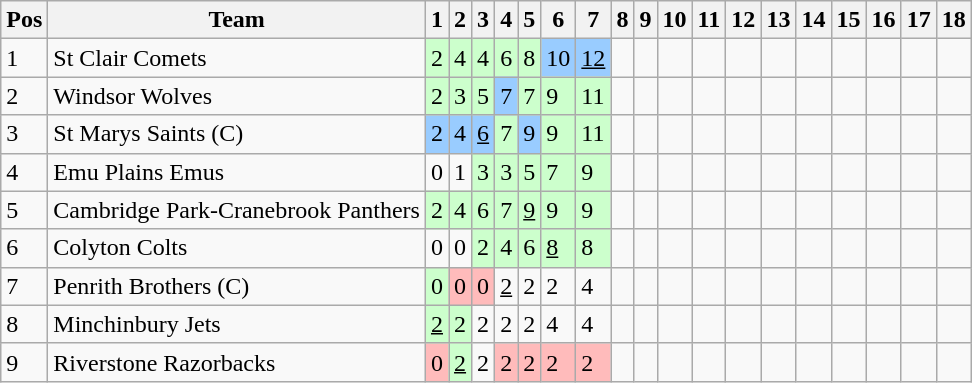<table class="wikitable">
<tr>
<th>Pos</th>
<th>Team</th>
<th>1</th>
<th>2</th>
<th>3</th>
<th>4</th>
<th>5</th>
<th>6</th>
<th>7</th>
<th>8</th>
<th>9</th>
<th>10</th>
<th>11</th>
<th>12</th>
<th>13</th>
<th>14</th>
<th>15</th>
<th>16</th>
<th>17</th>
<th>18</th>
</tr>
<tr>
<td>1</td>
<td> St Clair Comets</td>
<td style="background:#ccffcc;">2</td>
<td style="background:#ccffcc;">4</td>
<td style="background:#ccffcc;">4</td>
<td style="background:#ccffcc;">6</td>
<td style="background:#ccffcc;">8</td>
<td style="background:#99ccff;">10</td>
<td style="background:#99ccff;"><u>12</u></td>
<td></td>
<td></td>
<td></td>
<td></td>
<td></td>
<td></td>
<td></td>
<td></td>
<td></td>
<td></td>
<td></td>
</tr>
<tr>
<td>2</td>
<td> Windsor Wolves</td>
<td style="background:#ccffcc;">2</td>
<td style="background:#ccffcc;">3</td>
<td style="background:#ccffcc;">5</td>
<td style="background:#99ccff;">7</td>
<td style="background:#ccffcc;">7</td>
<td style="background:#ccffcc;">9</td>
<td style="background:#ccffcc;">11</td>
<td></td>
<td></td>
<td></td>
<td></td>
<td></td>
<td></td>
<td></td>
<td></td>
<td></td>
<td></td>
<td></td>
</tr>
<tr>
<td>3</td>
<td> St Marys Saints (C)</td>
<td style="background:#99ccff;">2</td>
<td style="background:#99ccff;">4</td>
<td style="background:#99ccff;"><u>6</u></td>
<td style="background:#ccffcc;">7</td>
<td style="background:#99ccff;">9</td>
<td style="background:#ccffcc;">9</td>
<td style="background:#ccffcc;">11</td>
<td></td>
<td></td>
<td></td>
<td></td>
<td></td>
<td></td>
<td></td>
<td></td>
<td></td>
<td></td>
<td></td>
</tr>
<tr>
<td>4</td>
<td> Emu Plains Emus</td>
<td>0</td>
<td>1</td>
<td style="background:#ccffcc;">3</td>
<td style="background:#ccffcc;">3</td>
<td style="background:#ccffcc;">5</td>
<td style="background:#ccffcc;">7</td>
<td style="background:#ccffcc;">9</td>
<td></td>
<td></td>
<td></td>
<td></td>
<td></td>
<td></td>
<td></td>
<td></td>
<td></td>
<td></td>
<td></td>
</tr>
<tr>
<td>5</td>
<td> Cambridge Park-Cranebrook Panthers</td>
<td style="background:#ccffcc;">2</td>
<td style="background:#ccffcc;">4</td>
<td style="background:#ccffcc;">6</td>
<td style="background:#ccffcc;">7</td>
<td style="background:#ccffcc;"><u>9</u></td>
<td style="background:#ccffcc;">9</td>
<td style="background:#ccffcc;">9</td>
<td></td>
<td></td>
<td></td>
<td></td>
<td></td>
<td></td>
<td></td>
<td></td>
<td></td>
<td></td>
<td></td>
</tr>
<tr>
<td>6</td>
<td> Colyton Colts</td>
<td>0</td>
<td>0</td>
<td style="background:#ccffcc;">2</td>
<td style="background:#ccffcc;">4</td>
<td style="background:#ccffcc;">6</td>
<td style="background:#ccffcc;"><u>8</u></td>
<td style="background:#ccffcc;">8</td>
<td></td>
<td></td>
<td></td>
<td></td>
<td></td>
<td></td>
<td></td>
<td></td>
<td></td>
<td></td>
<td></td>
</tr>
<tr>
<td>7</td>
<td> Penrith Brothers (C)</td>
<td style="background:#ccffcc;">0</td>
<td style="background:#ffbbbb;">0</td>
<td style="background:#ffbbbb;">0</td>
<td><u>2</u></td>
<td>2</td>
<td>2</td>
<td>4</td>
<td></td>
<td></td>
<td></td>
<td></td>
<td></td>
<td></td>
<td></td>
<td></td>
<td></td>
<td></td>
<td></td>
</tr>
<tr>
<td>8</td>
<td> Minchinbury Jets</td>
<td style="background:#ccffcc;"><u>2</u></td>
<td style="background:#ccffcc;">2</td>
<td>2</td>
<td>2</td>
<td>2</td>
<td>4</td>
<td>4</td>
<td></td>
<td></td>
<td></td>
<td></td>
<td></td>
<td></td>
<td></td>
<td></td>
<td></td>
<td></td>
<td></td>
</tr>
<tr>
<td>9</td>
<td> Riverstone Razorbacks</td>
<td style="background:#ffbbbb;">0</td>
<td style="background:#ccffcc;"><u>2</u></td>
<td>2</td>
<td style="background:#ffbbbb;">2</td>
<td style="background:#ffbbbb;">2</td>
<td style="background:#ffbbbb;">2</td>
<td style="background:#ffbbbb;">2</td>
<td></td>
<td></td>
<td></td>
<td></td>
<td></td>
<td></td>
<td></td>
<td></td>
<td></td>
<td></td>
<td></td>
</tr>
</table>
